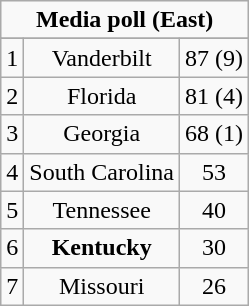<table class="wikitable">
<tr align="center">
<td align="center" Colspan="3"><strong>Media poll (East)</strong></td>
</tr>
<tr align="center">
</tr>
<tr align="center">
<td>1</td>
<td>Vanderbilt</td>
<td>87 (9)</td>
</tr>
<tr align="center">
<td>2</td>
<td>Florida</td>
<td>81 (4)</td>
</tr>
<tr align="center">
<td>3</td>
<td>Georgia</td>
<td>68 (1)</td>
</tr>
<tr align="center">
<td>4</td>
<td>South Carolina</td>
<td>53</td>
</tr>
<tr align="center">
<td>5</td>
<td>Tennessee</td>
<td>40</td>
</tr>
<tr align="center">
<td>6</td>
<td><strong>Kentucky</strong></td>
<td>30</td>
</tr>
<tr align="center">
<td>7</td>
<td>Missouri</td>
<td>26</td>
</tr>
</table>
